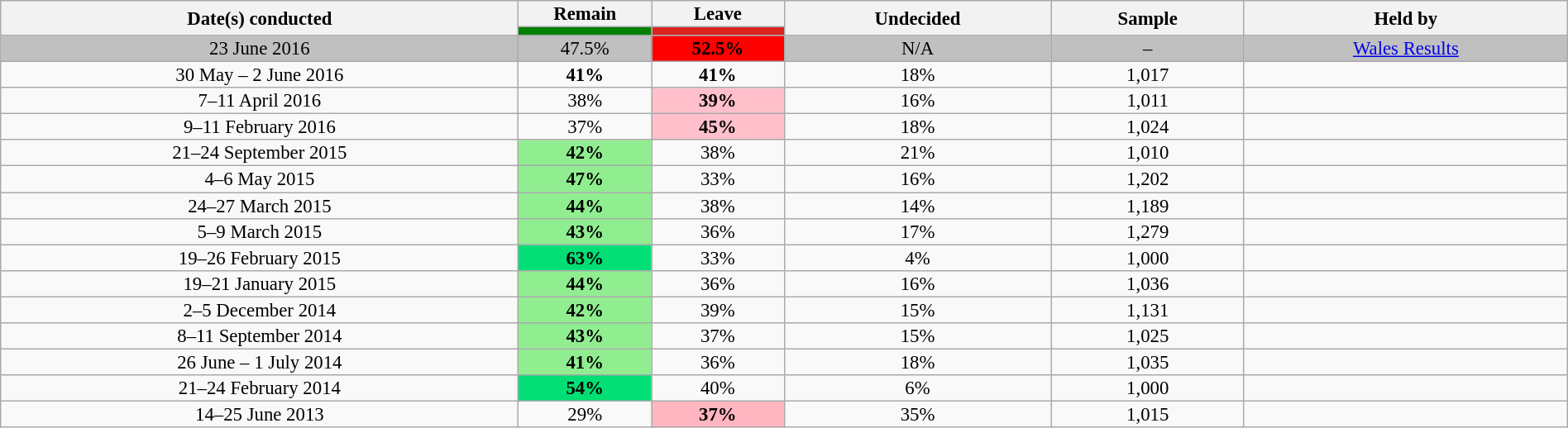<table class="wikitable sortable collapsible" style="text-align:center; font-size:95%; line-height:14px; width:100%">
<tr>
<th rowspan="2">Date(s) conducted</th>
<th>Remain</th>
<th>Leave</th>
<th rowspan="2">Undecided</th>
<th rowspan="2">Sample</th>
<th rowspan="2">Held by</th>
</tr>
<tr>
<th style="background:green; color:white; width:100px;"></th>
<th style="background:#dc241f; color:white; width:100px;"></th>
</tr>
<tr style="background:silver;">
<td>23 June 2016</td>
<td>47.5%</td>
<td style="background:red"><strong>52.5%</strong></td>
<td>N/A</td>
<td>–</td>
<td><a href='#'>Wales Results</a></td>
</tr>
<tr>
<td>30 May – 2 June 2016</td>
<td><strong>41%</strong></td>
<td><strong>41%</strong></td>
<td>18%</td>
<td>1,017</td>
<td></td>
</tr>
<tr>
<td>7–11 April 2016</td>
<td>38%</td>
<td style="background:pink"><strong>39%</strong></td>
<td>16%</td>
<td>1,011</td>
<td></td>
</tr>
<tr>
<td>9–11 February 2016</td>
<td>37%</td>
<td style="background:pink"><strong>45%</strong></td>
<td>18%</td>
<td>1,024</td>
<td></td>
</tr>
<tr>
<td>21–24 September 2015</td>
<td style="background:lightgreen"><strong>42%</strong></td>
<td>38%</td>
<td>21%</td>
<td>1,010</td>
<td></td>
</tr>
<tr>
<td>4–6 May 2015</td>
<td style="background:lightgreen"><strong>47%</strong></td>
<td>33%</td>
<td>16%</td>
<td>1,202</td>
<td></td>
</tr>
<tr>
<td>24–27 March 2015</td>
<td style="background:lightgreen"><strong>44%</strong></td>
<td>38%</td>
<td>14%</td>
<td>1,189</td>
<td></td>
</tr>
<tr>
<td>5–9 March 2015</td>
<td style="background:lightgreen"><strong>43%</strong></td>
<td>36%</td>
<td>17%</td>
<td>1,279</td>
<td></td>
</tr>
<tr>
<td>19–26 February 2015</td>
<td style="background: rgb(1,223,116);"><strong>63%</strong></td>
<td>33%</td>
<td>4%</td>
<td>1,000</td>
<td></td>
</tr>
<tr>
<td>19–21 January 2015</td>
<td style="background:lightgreen"><strong>44%</strong></td>
<td>36%</td>
<td>16%</td>
<td>1,036</td>
<td></td>
</tr>
<tr>
<td>2–5 December 2014</td>
<td style="background:lightgreen"><strong>42%</strong></td>
<td>39%</td>
<td>15%</td>
<td>1,131</td>
<td></td>
</tr>
<tr>
<td>8–11 September 2014</td>
<td style="background:lightgreen"><strong>43%</strong></td>
<td>37%</td>
<td>15%</td>
<td>1,025</td>
<td></td>
</tr>
<tr>
<td>26 June – 1 July 2014</td>
<td style="background:lightgreen"><strong>41%</strong></td>
<td>36%</td>
<td>18%</td>
<td>1,035</td>
<td></td>
</tr>
<tr>
<td>21–24 February 2014</td>
<td style="background: rgb(1,223,116);"><strong>54%</strong></td>
<td>40%</td>
<td>6%</td>
<td>1,000</td>
<td></td>
</tr>
<tr>
<td>14–25 June 2013</td>
<td>29%</td>
<td style="background:lightpink"><strong>37%</strong></td>
<td>35%</td>
<td>1,015</td>
<td></td>
</tr>
</table>
